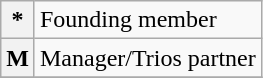<table class="wikitable">
<tr>
<th>*</th>
<td>Founding member</td>
</tr>
<tr>
<th><strong>M</strong></th>
<td>Manager/Trios partner</td>
</tr>
<tr>
</tr>
</table>
